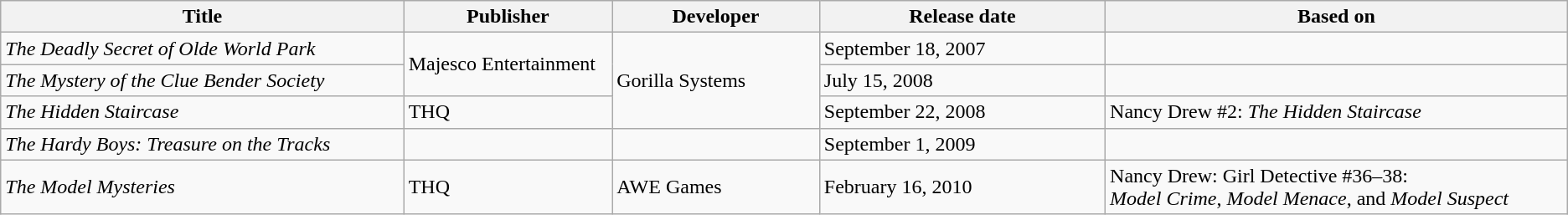<table class="wikitable">
<tr>
<th scope="col" style="width: 20em;">Title</th>
<th scope="col" style="width: 10em;">Publisher</th>
<th scope="col" style="width: 10em;">Developer</th>
<th scope="col" style="width: 14em;">Release date</th>
<th scope="col" style="width: 23em;">Based on</th>
</tr>
<tr>
<td><em>The Deadly Secret of Olde World Park</em></td>
<td rowspan="2">Majesco Entertainment</td>
<td rowspan="3">Gorilla Systems</td>
<td>September 18, 2007</td>
<td></td>
</tr>
<tr>
<td><em>The Mystery of the Clue Bender Society</em></td>
<td>July 15, 2008</td>
<td></td>
</tr>
<tr>
<td><em>The Hidden Staircase</em></td>
<td>THQ</td>
<td>September 22, 2008</td>
<td>Nancy Drew #2: <em>The Hidden Staircase</em></td>
</tr>
<tr>
<td><em>The Hardy Boys: Treasure on the Tracks</em></td>
<td></td>
<td></td>
<td>September 1, 2009</td>
<td></td>
</tr>
<tr>
<td><em>The Model Mysteries</em></td>
<td>THQ</td>
<td>AWE Games</td>
<td>February 16, 2010</td>
<td>Nancy Drew: Girl Detective #36–38:<br><em>Model Crime</em>, <em>Model Menace</em>, and <em>Model Suspect</em></td>
</tr>
</table>
